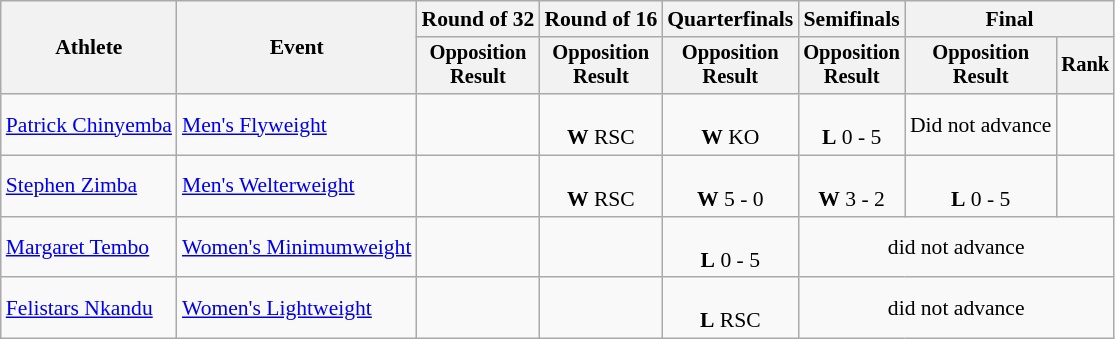<table class="wikitable" style="font-size:90%; text-align:center">
<tr>
<th rowspan=2>Athlete</th>
<th rowspan=2>Event</th>
<th>Round of 32</th>
<th>Round of 16</th>
<th>Quarterfinals</th>
<th>Semifinals</th>
<th colspan=2>Final</th>
</tr>
<tr style="font-size:95%">
<th>Opposition<br>Result</th>
<th>Opposition<br>Result</th>
<th>Opposition<br>Result</th>
<th>Opposition<br>Result</th>
<th>Opposition<br>Result</th>
<th>Rank</th>
</tr>
<tr>
<td align=left><a href='#'>Patrick Chinyemba</a></td>
<td align=left><a href='#'>Men's Flyweight</a></td>
<td></td>
<td><br><strong>W</strong> RSC</td>
<td><br><strong>W</strong> KO</td>
<td><br><strong>L</strong> 0 - 5</td>
<td>Did not advance</td>
<td></td>
</tr>
<tr>
<td align=left><a href='#'>Stephen Zimba</a></td>
<td align=left><a href='#'>Men's Welterweight</a></td>
<td></td>
<td><br><strong>W</strong> RSC</td>
<td><br><strong>W</strong> 5 - 0</td>
<td><br><strong>W</strong> 3 - 2</td>
<td><br><strong>L</strong> 0 - 5</td>
<td></td>
</tr>
<tr>
<td align=left><a href='#'>Margaret Tembo</a></td>
<td align=left><a href='#'>Women's Minimumweight</a></td>
<td></td>
<td></td>
<td><br><strong>L</strong> 0 - 5</td>
<td colspan=3>did not advance</td>
</tr>
<tr>
<td align=left><a href='#'>Felistars Nkandu</a></td>
<td align=left><a href='#'>Women's Lightweight</a></td>
<td></td>
<td></td>
<td><br><strong>L</strong> RSC</td>
<td colspan=3>did not advance</td>
</tr>
</table>
